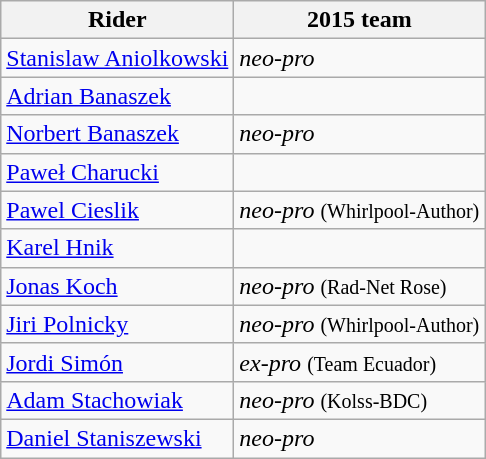<table class="wikitable">
<tr>
<th>Rider</th>
<th>2015 team</th>
</tr>
<tr>
<td><a href='#'>Stanislaw Aniolkowski</a></td>
<td><em>neo-pro</em></td>
</tr>
<tr>
<td><a href='#'>Adrian Banaszek</a></td>
<td></td>
</tr>
<tr>
<td><a href='#'>Norbert Banaszek</a></td>
<td><em>neo-pro</em></td>
</tr>
<tr>
<td><a href='#'>Paweł Charucki</a></td>
<td></td>
</tr>
<tr>
<td><a href='#'>Pawel Cieslik</a></td>
<td><em>neo-pro</em> <small>(Whirlpool-Author)</small></td>
</tr>
<tr>
<td><a href='#'>Karel Hnik</a></td>
<td></td>
</tr>
<tr>
<td><a href='#'>Jonas Koch</a></td>
<td><em>neo-pro</em> <small>(Rad-Net Rose)</small></td>
</tr>
<tr>
<td><a href='#'>Jiri Polnicky</a></td>
<td><em>neo-pro</em> <small>(Whirlpool-Author)</small></td>
</tr>
<tr>
<td><a href='#'>Jordi Simón</a></td>
<td><em>ex-pro</em> <small>(Team Ecuador)</small></td>
</tr>
<tr>
<td><a href='#'>Adam Stachowiak</a></td>
<td><em>neo-pro</em> <small>(Kolss-BDC)</small></td>
</tr>
<tr>
<td><a href='#'>Daniel Staniszewski</a></td>
<td><em>neo-pro</em></td>
</tr>
</table>
